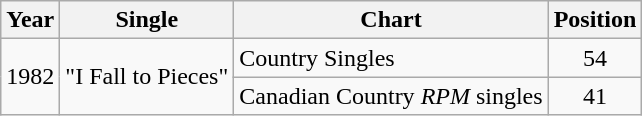<table class="wikitable">
<tr>
<th>Year</th>
<th>Single</th>
<th>Chart</th>
<th>Position</th>
</tr>
<tr>
<td rowspan="2">1982</td>
<td rowspan="2">"I Fall to Pieces"</td>
<td>Country Singles</td>
<td align="center">54</td>
</tr>
<tr>
<td>Canadian Country <em>RPM</em> singles</td>
<td align="center">41</td>
</tr>
</table>
